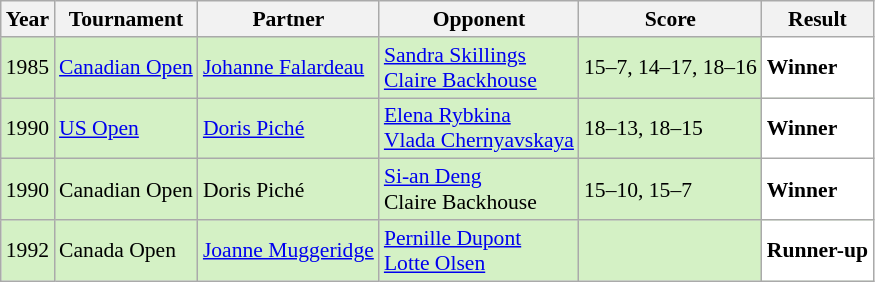<table class="sortable wikitable" style="font-size: 90%;">
<tr>
<th>Year</th>
<th>Tournament</th>
<th>Partner</th>
<th>Opponent</th>
<th>Score</th>
<th>Result</th>
</tr>
<tr style="background:#D4F1C5">
<td align="center">1985</td>
<td align="left"><a href='#'>Canadian Open</a></td>
<td align="left"> <a href='#'>Johanne Falardeau</a></td>
<td align="left"> <a href='#'>Sandra Skillings</a> <br>  <a href='#'>Claire Backhouse</a></td>
<td align="left">15–7, 14–17, 18–16</td>
<td style="text-align:left; background:white"> <strong>Winner</strong></td>
</tr>
<tr style="background:#D4F1C5">
<td align="center">1990</td>
<td align="left"><a href='#'>US Open</a></td>
<td align="left"> <a href='#'>Doris Piché</a></td>
<td align="left"> <a href='#'>Elena Rybkina</a> <br>  <a href='#'>Vlada Chernyavskaya</a></td>
<td align="left">18–13, 18–15</td>
<td style="text-align:left; background:white"> <strong>Winner</strong></td>
</tr>
<tr style="background:#D4F1C5">
<td align="center">1990</td>
<td align="left">Canadian Open</td>
<td align="left"> Doris Piché</td>
<td align="left"> <a href='#'>Si-an Deng</a> <br>  Claire Backhouse</td>
<td align="left">15–10, 15–7</td>
<td style="text-align:left; background:white"> <strong>Winner</strong></td>
</tr>
<tr style="background:#D4F1C5">
<td align="center">1992</td>
<td align="left">Canada Open</td>
<td align="left"> <a href='#'>Joanne Muggeridge</a></td>
<td align="left"> <a href='#'>Pernille Dupont</a> <br>  <a href='#'>Lotte Olsen</a></td>
<td align="left"></td>
<td style="text-align:left; background:white"> <strong>Runner-up</strong></td>
</tr>
</table>
